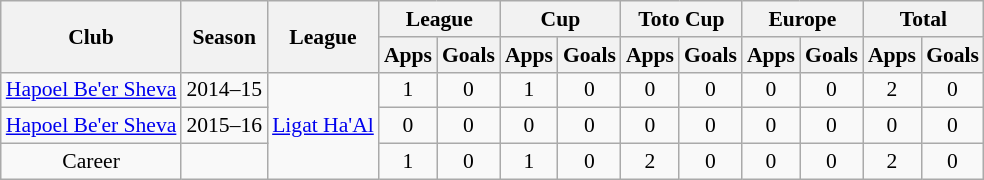<table class="wikitable" style="font-size:90%; text-align: center;">
<tr>
<th rowspan="2">Club</th>
<th rowspan="2">Season</th>
<th rowspan="2">League</th>
<th colspan="2">League</th>
<th colspan="2">Cup</th>
<th colspan="2">Toto Cup</th>
<th colspan="2">Europe</th>
<th colspan="2">Total</th>
</tr>
<tr>
<th>Apps</th>
<th>Goals</th>
<th>Apps</th>
<th>Goals</th>
<th>Apps</th>
<th>Goals</th>
<th>Apps</th>
<th>Goals</th>
<th>Apps</th>
<th>Goals</th>
</tr>
<tr |-||-||-|>
<td rowspan="1" valign="top"><a href='#'>Hapoel Be'er Sheva</a></td>
<td>2014–15</td>
<td rowspan="3"><a href='#'>Ligat Ha'Al</a></td>
<td>1</td>
<td>0</td>
<td>1</td>
<td>0</td>
<td>0</td>
<td>0</td>
<td>0</td>
<td>0</td>
<td>2</td>
<td>0</td>
</tr>
<tr>
<td rowspan="1" valign="top"><a href='#'>Hapoel Be'er Sheva</a></td>
<td>2015–16</td>
<td>0</td>
<td>0</td>
<td>0</td>
<td>0</td>
<td>0</td>
<td>0</td>
<td>0</td>
<td>0</td>
<td>0</td>
<td>0</td>
</tr>
<tr>
<td rowspan="1" valign="top">Career</td>
<td></td>
<td>1</td>
<td>0</td>
<td>1</td>
<td>0</td>
<td>2</td>
<td>0</td>
<td>0</td>
<td>0</td>
<td>2</td>
<td>0</td>
</tr>
</table>
